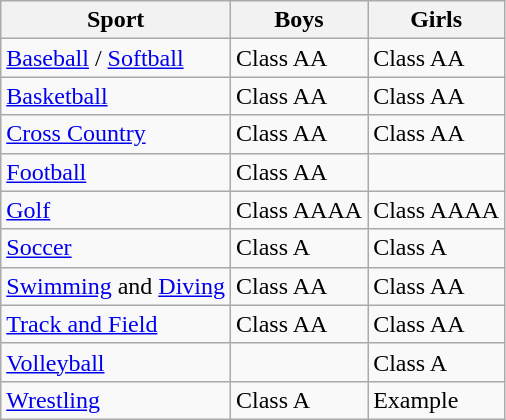<table class="wikitable">
<tr>
<th>Sport</th>
<th>Boys</th>
<th>Girls</th>
</tr>
<tr>
<td><a href='#'>Baseball</a> / <a href='#'>Softball</a></td>
<td>Class AA</td>
<td>Class AA</td>
</tr>
<tr>
<td><a href='#'>Basketball</a></td>
<td>Class AA</td>
<td>Class AA</td>
</tr>
<tr>
<td><a href='#'>Cross Country</a></td>
<td>Class AA</td>
<td>Class AA</td>
</tr>
<tr>
<td><a href='#'>Football</a></td>
<td>Class AA</td>
<td></td>
</tr>
<tr>
<td><a href='#'>Golf</a></td>
<td>Class AAAA</td>
<td>Class AAAA</td>
</tr>
<tr>
<td><a href='#'>Soccer</a></td>
<td>Class A</td>
<td>Class A</td>
</tr>
<tr>
<td><a href='#'>Swimming</a> and <a href='#'>Diving</a></td>
<td>Class AA</td>
<td>Class AA</td>
</tr>
<tr>
<td><a href='#'>Track and Field</a></td>
<td>Class AA</td>
<td>Class AA</td>
</tr>
<tr>
<td><a href='#'>Volleyball</a></td>
<td></td>
<td>Class A</td>
</tr>
<tr>
<td><a href='#'>Wrestling</a></td>
<td>Class A</td>
<td>Example</td>
</tr>
</table>
